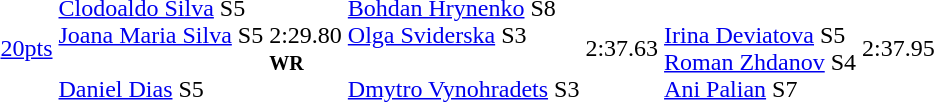<table>
<tr>
<td><a href='#'>20pts</a></td>
<td><a href='#'>Clodoaldo Silva</a> S5<br><a href='#'>Joana Maria Silva</a> S5<br><br><a href='#'>Daniel Dias</a> S5<br></td>
<td>2:29.80<br><small><strong>WR</strong></small></td>
<td><a href='#'>Bohdan Hrynenko</a> S8<br><a href='#'>Olga Sviderska</a> S3<br><br><a href='#'>Dmytro Vynohradets</a> S3<br></td>
<td>2:37.63</td>
<td><br><a href='#'>Irina Deviatova</a> S5<br><a href='#'>Roman Zhdanov</a> S4<br><a href='#'>Ani Palian</a> S7<br></td>
<td>2:37.95</td>
</tr>
</table>
